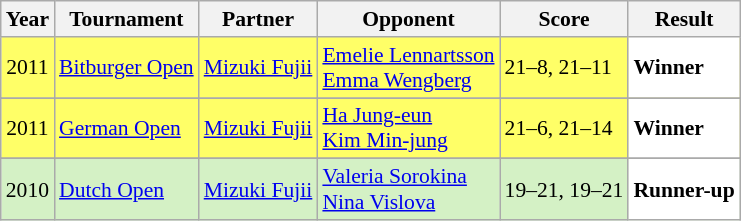<table class="sortable wikitable" style="font-size: 90%;">
<tr>
<th>Year</th>
<th>Tournament</th>
<th>Partner</th>
<th>Opponent</th>
<th>Score</th>
<th>Result</th>
</tr>
<tr style="background:#FFFF67">
<td align="center">2011</td>
<td align="left"><a href='#'>Bitburger Open</a></td>
<td align="left"> <a href='#'>Mizuki Fujii</a></td>
<td align="left"> <a href='#'>Emelie Lennartsson</a> <br>  <a href='#'>Emma Wengberg</a></td>
<td align="left">21–8, 21–11</td>
<td style="text-align:left; background:white"> <strong>Winner</strong></td>
</tr>
<tr>
</tr>
<tr style="background:#FFFF67">
<td align="center">2011</td>
<td align="left"><a href='#'>German Open</a></td>
<td align="left"> <a href='#'>Mizuki Fujii</a></td>
<td align="left"> <a href='#'>Ha Jung-eun</a> <br>  <a href='#'>Kim Min-jung</a></td>
<td align="left">21–6, 21–14</td>
<td style="text-align:left; background:white"> <strong>Winner</strong></td>
</tr>
<tr>
</tr>
<tr style="background:#D4F1C5">
<td align="center">2010</td>
<td align="left"><a href='#'>Dutch Open</a></td>
<td align="left"> <a href='#'>Mizuki Fujii</a></td>
<td align="left"> <a href='#'>Valeria Sorokina</a> <br>  <a href='#'>Nina Vislova</a></td>
<td align="left">19–21, 19–21</td>
<td style="text-align:left; background:white"> <strong>Runner-up</strong></td>
</tr>
</table>
